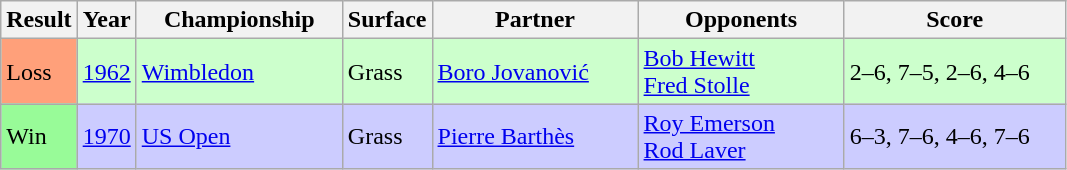<table class="sortable wikitable">
<tr>
<th style="width:40px">Result</th>
<th style="width:30px">Year</th>
<th style="width:130px">Championship</th>
<th style="width:50px">Surface</th>
<th style="width:130px">Partner</th>
<th style="width:130px">Opponents</th>
<th style="width:140px" class="unsortable">Score</th>
</tr>
<tr style="background:#cfc;">
<td style="background:#ffa07a;">Loss</td>
<td><a href='#'>1962</a></td>
<td><a href='#'>Wimbledon</a></td>
<td>Grass</td>
<td> <a href='#'>Boro Jovanović</a></td>
<td> <a href='#'>Bob Hewitt</a><br> <a href='#'>Fred Stolle</a></td>
<td>2–6, 7–5, 2–6, 4–6</td>
</tr>
<tr style="background:#ccf;">
<td style="background:#98fb98;">Win</td>
<td><a href='#'>1970</a></td>
<td><a href='#'>US Open</a></td>
<td>Grass</td>
<td> <a href='#'>Pierre Barthès</a></td>
<td> <a href='#'>Roy Emerson</a><br> <a href='#'>Rod Laver</a></td>
<td>6–3, 7–6, 4–6, 7–6</td>
</tr>
</table>
